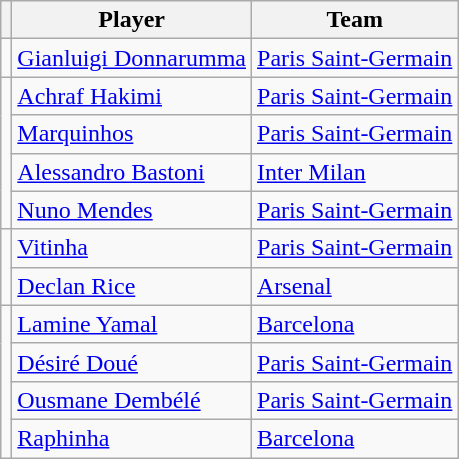<table class="wikitable" style="text-align:center">
<tr>
<th></th>
<th>Player</th>
<th>Team</th>
</tr>
<tr>
<td></td>
<td align=left> <a href='#'>Gianluigi Donnarumma</a></td>
<td align=left> <a href='#'>Paris Saint-Germain</a></td>
</tr>
<tr>
<td rowspan=4></td>
<td align=left> <a href='#'>Achraf Hakimi</a></td>
<td align=left> <a href='#'>Paris Saint-Germain</a></td>
</tr>
<tr>
<td align=left> <a href='#'>Marquinhos</a></td>
<td align=left> <a href='#'>Paris Saint-Germain</a></td>
</tr>
<tr>
<td align=left> <a href='#'>Alessandro Bastoni</a></td>
<td align=left> <a href='#'>Inter Milan</a></td>
</tr>
<tr>
<td align=left> <a href='#'>Nuno Mendes</a></td>
<td align=left> <a href='#'>Paris Saint-Germain</a></td>
</tr>
<tr>
<td rowspan=2></td>
<td align=left> <a href='#'>Vitinha</a></td>
<td align=left> <a href='#'>Paris Saint-Germain</a></td>
</tr>
<tr>
<td align=left> <a href='#'>Declan Rice</a></td>
<td align=left> <a href='#'>Arsenal</a></td>
</tr>
<tr>
<td rowspan=4></td>
<td align=left> <a href='#'>Lamine Yamal</a></td>
<td align=left> <a href='#'>Barcelona</a></td>
</tr>
<tr>
<td align=left> <a href='#'>Désiré Doué</a></td>
<td align=left> <a href='#'>Paris Saint-Germain</a></td>
</tr>
<tr>
<td align=left> <a href='#'>Ousmane Dembélé</a></td>
<td align=left> <a href='#'>Paris Saint-Germain</a></td>
</tr>
<tr>
<td align=left> <a href='#'>Raphinha</a></td>
<td align=left> <a href='#'>Barcelona</a></td>
</tr>
</table>
